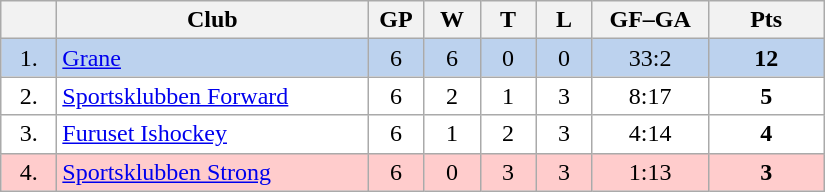<table class="wikitable">
<tr>
<th width="30"></th>
<th width="200">Club</th>
<th width="30">GP</th>
<th width="30">W</th>
<th width="30">T</th>
<th width="30">L</th>
<th width="70">GF–GA</th>
<th width="70">Pts</th>
</tr>
<tr bgcolor="#BCD2EE" align="center">
<td>1.</td>
<td align="left"><a href='#'>Grane</a></td>
<td>6</td>
<td>6</td>
<td>0</td>
<td>0</td>
<td>33:2</td>
<td><strong>12</strong></td>
</tr>
<tr bgcolor="#FFFFFF" align="center">
<td>2.</td>
<td align="left"><a href='#'>Sportsklubben Forward</a></td>
<td>6</td>
<td>2</td>
<td>1</td>
<td>3</td>
<td>8:17</td>
<td><strong>5</strong></td>
</tr>
<tr bgcolor="#FFFFFF" align="center">
<td>3.</td>
<td align="left"><a href='#'>Furuset Ishockey</a></td>
<td>6</td>
<td>1</td>
<td>2</td>
<td>3</td>
<td>4:14</td>
<td><strong>4</strong></td>
</tr>
<tr bgcolor="#FFCCCC" align="center">
<td>4.</td>
<td align="left"><a href='#'>Sportsklubben Strong</a></td>
<td>6</td>
<td>0</td>
<td>3</td>
<td>3</td>
<td>1:13</td>
<td><strong>3</strong></td>
</tr>
</table>
